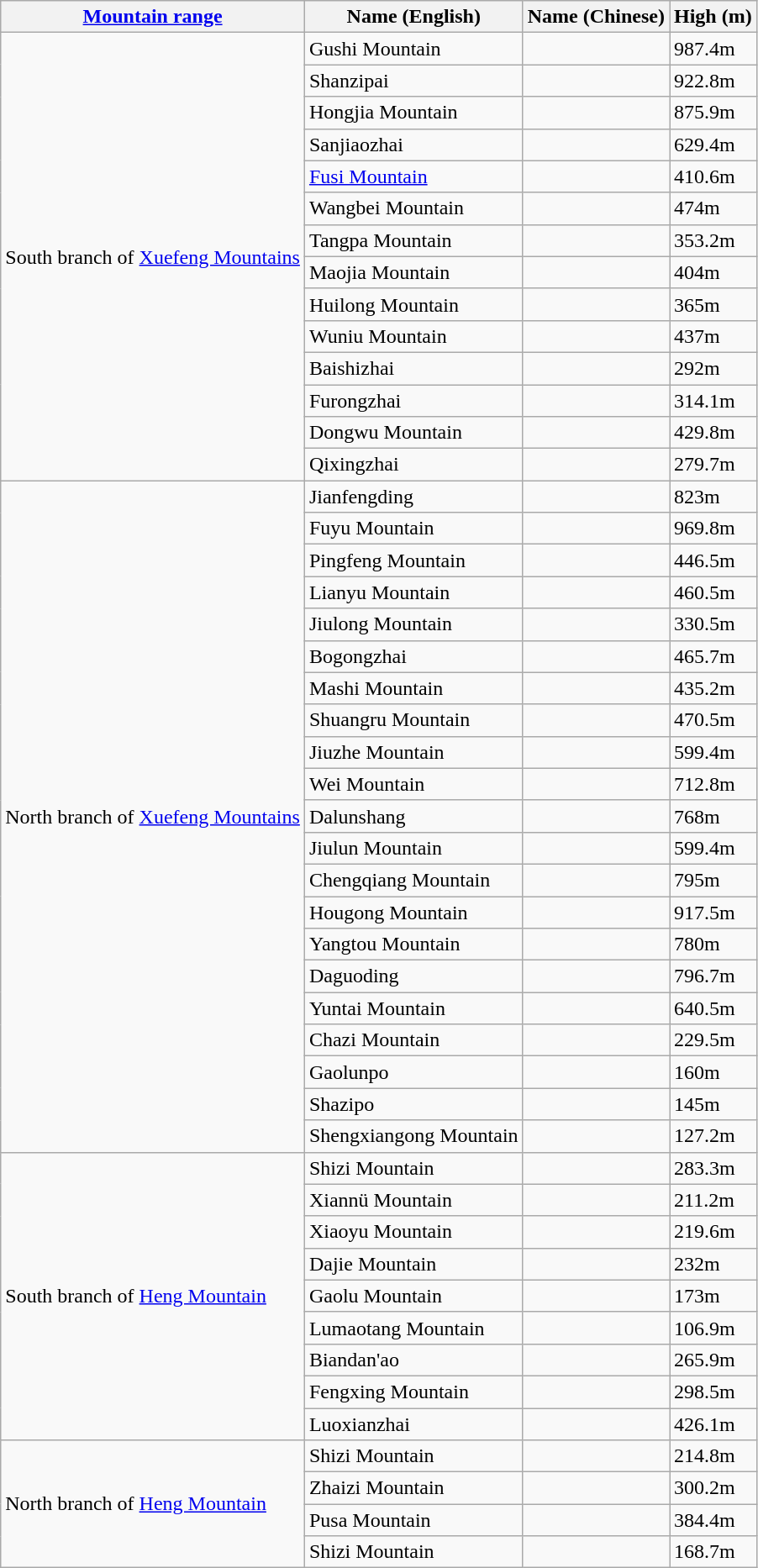<table class="wikitable">
<tr>
<th><a href='#'>Mountain range</a></th>
<th>Name (English)</th>
<th>Name (Chinese)</th>
<th>High (m)</th>
</tr>
<tr>
<td rowspan="14">South branch of <a href='#'>Xuefeng Mountains</a></td>
<td>Gushi Mountain</td>
<td></td>
<td>987.4m</td>
</tr>
<tr>
<td>Shanzipai</td>
<td></td>
<td>922.8m</td>
</tr>
<tr>
<td>Hongjia Mountain</td>
<td></td>
<td>875.9m</td>
</tr>
<tr>
<td>Sanjiaozhai</td>
<td></td>
<td>629.4m</td>
</tr>
<tr>
<td><a href='#'>Fusi Mountain</a></td>
<td></td>
<td>410.6m</td>
</tr>
<tr>
<td>Wangbei Mountain</td>
<td></td>
<td>474m</td>
</tr>
<tr>
<td>Tangpa Mountain</td>
<td></td>
<td>353.2m</td>
</tr>
<tr>
<td>Maojia Mountain</td>
<td></td>
<td>404m</td>
</tr>
<tr>
<td>Huilong Mountain</td>
<td></td>
<td>365m</td>
</tr>
<tr>
<td>Wuniu Mountain</td>
<td></td>
<td>437m</td>
</tr>
<tr>
<td>Baishizhai</td>
<td></td>
<td>292m</td>
</tr>
<tr>
<td>Furongzhai</td>
<td></td>
<td>314.1m</td>
</tr>
<tr>
<td>Dongwu Mountain</td>
<td></td>
<td>429.8m</td>
</tr>
<tr>
<td>Qixingzhai</td>
<td></td>
<td>279.7m</td>
</tr>
<tr>
<td rowspan="21">North branch of <a href='#'>Xuefeng Mountains</a></td>
<td>Jianfengding</td>
<td></td>
<td>823m</td>
</tr>
<tr>
<td>Fuyu Mountain</td>
<td></td>
<td>969.8m</td>
</tr>
<tr>
<td>Pingfeng Mountain</td>
<td></td>
<td>446.5m</td>
</tr>
<tr>
<td>Lianyu Mountain</td>
<td></td>
<td>460.5m</td>
</tr>
<tr>
<td>Jiulong Mountain</td>
<td></td>
<td>330.5m</td>
</tr>
<tr>
<td>Bogongzhai</td>
<td></td>
<td>465.7m</td>
</tr>
<tr>
<td>Mashi Mountain</td>
<td></td>
<td>435.2m</td>
</tr>
<tr>
<td>Shuangru Mountain</td>
<td></td>
<td>470.5m</td>
</tr>
<tr>
<td>Jiuzhe Mountain</td>
<td></td>
<td>599.4m</td>
</tr>
<tr>
<td>Wei Mountain</td>
<td></td>
<td>712.8m</td>
</tr>
<tr>
<td>Dalunshang</td>
<td></td>
<td>768m</td>
</tr>
<tr>
<td>Jiulun Mountain</td>
<td></td>
<td>599.4m</td>
</tr>
<tr>
<td>Chengqiang Mountain</td>
<td></td>
<td>795m</td>
</tr>
<tr>
<td>Hougong Mountain</td>
<td></td>
<td>917.5m</td>
</tr>
<tr>
<td>Yangtou Mountain</td>
<td></td>
<td>780m</td>
</tr>
<tr>
<td>Daguoding</td>
<td></td>
<td>796.7m</td>
</tr>
<tr>
<td>Yuntai Mountain</td>
<td></td>
<td>640.5m</td>
</tr>
<tr>
<td>Chazi Mountain</td>
<td></td>
<td>229.5m</td>
</tr>
<tr>
<td>Gaolunpo</td>
<td></td>
<td>160m</td>
</tr>
<tr>
<td>Shazipo</td>
<td></td>
<td>145m</td>
</tr>
<tr>
<td>Shengxiangong Mountain</td>
<td></td>
<td>127.2m</td>
</tr>
<tr>
<td rowspan="9">South branch of <a href='#'>Heng Mountain</a></td>
<td>Shizi Mountain</td>
<td></td>
<td>283.3m</td>
</tr>
<tr>
<td>Xiannü Mountain</td>
<td></td>
<td>211.2m</td>
</tr>
<tr>
<td>Xiaoyu Mountain</td>
<td></td>
<td>219.6m</td>
</tr>
<tr>
<td>Dajie Mountain</td>
<td></td>
<td>232m</td>
</tr>
<tr>
<td>Gaolu Mountain</td>
<td></td>
<td>173m</td>
</tr>
<tr>
<td>Lumaotang Mountain</td>
<td></td>
<td>106.9m</td>
</tr>
<tr>
<td>Biandan'ao</td>
<td></td>
<td>265.9m</td>
</tr>
<tr>
<td>Fengxing Mountain</td>
<td></td>
<td>298.5m</td>
</tr>
<tr>
<td>Luoxianzhai</td>
<td></td>
<td>426.1m</td>
</tr>
<tr>
<td rowspan="4">North branch of <a href='#'>Heng Mountain</a></td>
<td>Shizi Mountain</td>
<td></td>
<td>214.8m</td>
</tr>
<tr>
<td>Zhaizi Mountain</td>
<td></td>
<td>300.2m</td>
</tr>
<tr>
<td>Pusa Mountain</td>
<td></td>
<td>384.4m</td>
</tr>
<tr>
<td>Shizi Mountain</td>
<td></td>
<td>168.7m</td>
</tr>
</table>
